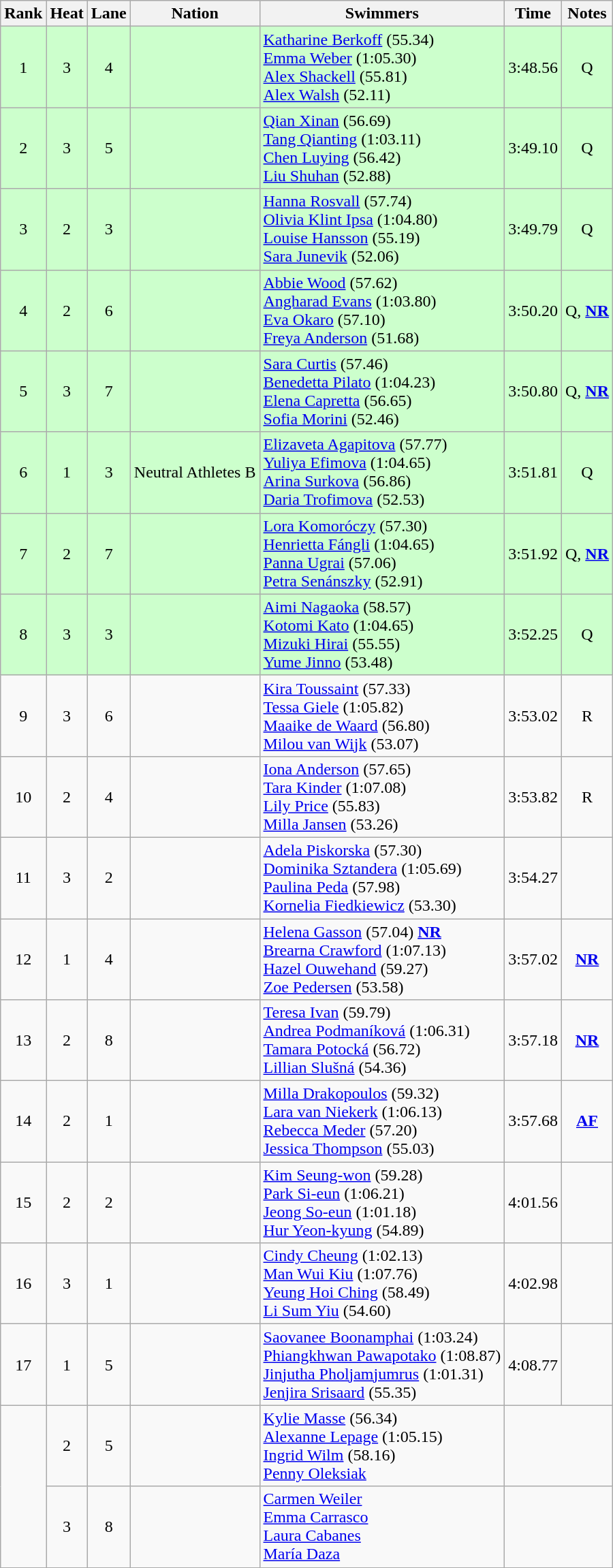<table class="wikitable sortable" style="text-align:center">
<tr>
<th>Rank</th>
<th>Heat</th>
<th>Lane</th>
<th>Nation</th>
<th>Swimmers</th>
<th>Time</th>
<th>Notes</th>
</tr>
<tr bgcolor=ccffcc>
<td>1</td>
<td>3</td>
<td>4</td>
<td align=left></td>
<td align=left><a href='#'>Katharine Berkoff</a> (55.34)<br><a href='#'>Emma Weber</a> (1:05.30)<br><a href='#'>Alex Shackell</a> (55.81)<br><a href='#'>Alex Walsh</a> (52.11)</td>
<td>3:48.56</td>
<td>Q</td>
</tr>
<tr bgcolor=ccffcc>
<td>2</td>
<td>3</td>
<td>5</td>
<td align=left></td>
<td align=left><a href='#'>Qian Xinan</a> (56.69)<br><a href='#'>Tang Qianting</a> (1:03.11)<br><a href='#'>Chen Luying</a> (56.42)<br><a href='#'>Liu Shuhan</a> (52.88)</td>
<td>3:49.10</td>
<td>Q</td>
</tr>
<tr bgcolor=ccffcc>
<td>3</td>
<td>2</td>
<td>3</td>
<td align=left></td>
<td align=left><a href='#'>Hanna Rosvall</a> (57.74)<br><a href='#'>Olivia Klint Ipsa</a> (1:04.80)<br><a href='#'>Louise Hansson</a> (55.19)<br><a href='#'>Sara Junevik</a> (52.06)</td>
<td>3:49.79</td>
<td>Q</td>
</tr>
<tr bgcolor=ccffcc>
<td>4</td>
<td>2</td>
<td>6</td>
<td align=left></td>
<td align=left><a href='#'>Abbie Wood</a> (57.62)<br><a href='#'>Angharad Evans</a> (1:03.80)<br><a href='#'>Eva Okaro</a> (57.10)<br><a href='#'>Freya Anderson</a> (51.68)</td>
<td>3:50.20</td>
<td>Q, <strong><a href='#'>NR</a></strong></td>
</tr>
<tr bgcolor=ccffcc>
<td>5</td>
<td>3</td>
<td>7</td>
<td align=left></td>
<td align=left><a href='#'>Sara Curtis</a> (57.46)<br><a href='#'>Benedetta Pilato</a> (1:04.23)<br><a href='#'>Elena Capretta</a> (56.65)<br><a href='#'>Sofia Morini</a> (52.46)</td>
<td>3:50.80</td>
<td>Q, <strong><a href='#'>NR</a></strong></td>
</tr>
<tr bgcolor=ccffcc>
<td>6</td>
<td>1</td>
<td>3</td>
<td align=left> Neutral Athletes B</td>
<td align=left><a href='#'>Elizaveta Agapitova</a> (57.77)<br><a href='#'>Yuliya Efimova</a> (1:04.65)<br><a href='#'>Arina Surkova</a> (56.86)<br><a href='#'>Daria Trofimova</a> (52.53)</td>
<td>3:51.81</td>
<td>Q</td>
</tr>
<tr bgcolor=ccffcc>
<td>7</td>
<td>2</td>
<td>7</td>
<td align=left></td>
<td align=left><a href='#'>Lora Komoróczy</a> (57.30)<br><a href='#'>Henrietta Fángli</a> (1:04.65)<br><a href='#'>Panna Ugrai</a> (57.06)<br><a href='#'>Petra Senánszky</a> (52.91)</td>
<td>3:51.92</td>
<td>Q, <strong><a href='#'>NR</a></strong></td>
</tr>
<tr bgcolor=ccffcc>
<td>8</td>
<td>3</td>
<td>3</td>
<td align=left></td>
<td align=left><a href='#'>Aimi Nagaoka</a> (58.57)<br><a href='#'>Kotomi Kato</a> (1:04.65)<br><a href='#'>Mizuki Hirai</a> (55.55)<br><a href='#'>Yume Jinno</a> (53.48)</td>
<td>3:52.25</td>
<td>Q</td>
</tr>
<tr>
<td>9</td>
<td>3</td>
<td>6</td>
<td align=left></td>
<td align=left><a href='#'>Kira Toussaint</a> (57.33)<br><a href='#'>Tessa Giele</a> (1:05.82)<br><a href='#'>Maaike de Waard</a> (56.80)<br><a href='#'>Milou van Wijk</a> (53.07)</td>
<td>3:53.02</td>
<td>R</td>
</tr>
<tr>
<td>10</td>
<td>2</td>
<td>4</td>
<td align=left></td>
<td align=left><a href='#'>Iona Anderson</a> (57.65)<br><a href='#'>Tara Kinder</a> (1:07.08)<br><a href='#'>Lily Price</a> (55.83)<br><a href='#'>Milla Jansen</a> (53.26)</td>
<td>3:53.82</td>
<td>R</td>
</tr>
<tr>
<td>11</td>
<td>3</td>
<td>2</td>
<td align=left></td>
<td align=left><a href='#'>Adela Piskorska</a> (57.30)<br><a href='#'>Dominika Sztandera</a> (1:05.69)<br><a href='#'>Paulina Peda</a> (57.98)<br><a href='#'>Kornelia Fiedkiewicz</a> (53.30)</td>
<td>3:54.27</td>
<td></td>
</tr>
<tr>
<td>12</td>
<td>1</td>
<td>4</td>
<td align=left></td>
<td align=left><a href='#'>Helena Gasson</a> (57.04) <strong><a href='#'>NR</a></strong><br><a href='#'>Brearna Crawford</a> (1:07.13)<br><a href='#'>Hazel Ouwehand</a> (59.27)<br><a href='#'>Zoe Pedersen</a> (53.58)</td>
<td>3:57.02</td>
<td><strong><a href='#'>NR</a></strong></td>
</tr>
<tr>
<td>13</td>
<td>2</td>
<td>8</td>
<td align=left></td>
<td align=left><a href='#'>Teresa Ivan</a> (59.79)<br><a href='#'>Andrea Podmaníková</a> (1:06.31)<br><a href='#'>Tamara Potocká</a> (56.72)<br><a href='#'>Lillian Slušná</a> (54.36)</td>
<td>3:57.18</td>
<td><strong><a href='#'>NR</a></strong></td>
</tr>
<tr>
<td>14</td>
<td>2</td>
<td>1</td>
<td align=left></td>
<td align=left><a href='#'>Milla Drakopoulos</a> (59.32)<br><a href='#'>Lara van Niekerk</a> (1:06.13)<br><a href='#'>Rebecca Meder</a> (57.20)<br><a href='#'>Jessica Thompson</a> (55.03)</td>
<td>3:57.68</td>
<td><a href='#'> <strong>AF</strong></a></td>
</tr>
<tr>
<td>15</td>
<td>2</td>
<td>2</td>
<td align=left></td>
<td align=left><a href='#'>Kim Seung-won</a> (59.28)<br><a href='#'>Park Si-eun</a> (1:06.21)<br><a href='#'>Jeong So-eun</a> (1:01.18)<br><a href='#'>Hur Yeon-kyung</a> (54.89)</td>
<td>4:01.56</td>
<td></td>
</tr>
<tr>
<td>16</td>
<td>3</td>
<td>1</td>
<td align=left></td>
<td align=left><a href='#'>Cindy Cheung</a> (1:02.13)<br><a href='#'>Man Wui Kiu</a> (1:07.76)<br><a href='#'>Yeung Hoi Ching</a> (58.49)<br><a href='#'>Li Sum Yiu</a> (54.60)</td>
<td>4:02.98</td>
<td></td>
</tr>
<tr>
<td>17</td>
<td>1</td>
<td>5</td>
<td align=left></td>
<td align=left><a href='#'>Saovanee Boonamphai</a> (1:03.24)<br><a href='#'>Phiangkhwan Pawapotako</a> (1:08.87)<br><a href='#'>Jinjutha Pholjamjumrus</a> (1:01.31)<br><a href='#'>Jenjira Srisaard</a> (55.35)</td>
<td>4:08.77</td>
<td></td>
</tr>
<tr>
<td rowspan=2></td>
<td>2</td>
<td>5</td>
<td align=left></td>
<td align=left><a href='#'>Kylie Masse</a> (56.34)<br><a href='#'>Alexanne Lepage</a> (1:05.15)<br><a href='#'>Ingrid Wilm</a> (58.16)<br><a href='#'>Penny Oleksiak</a></td>
<td colspan=2></td>
</tr>
<tr>
<td>3</td>
<td>8</td>
<td align=left></td>
<td align=left><a href='#'>Carmen Weiler</a><br><a href='#'>Emma Carrasco</a><br><a href='#'>Laura Cabanes</a><br><a href='#'>María Daza</a></td>
<td colspan=2></td>
</tr>
</table>
